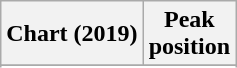<table class="wikitable sortable plainrowheaders" style="text-align:center">
<tr>
<th scope="col">Chart (2019)</th>
<th scope="col">Peak<br>position</th>
</tr>
<tr>
</tr>
<tr>
</tr>
</table>
